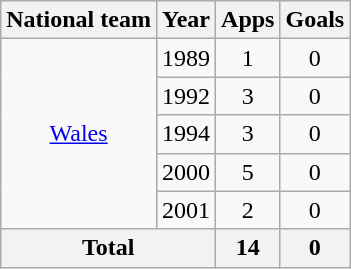<table class="wikitable" style="text-align: center;">
<tr>
<th>National team</th>
<th>Year</th>
<th>Apps</th>
<th>Goals</th>
</tr>
<tr>
<td rowspan="5"><a href='#'>Wales</a></td>
<td>1989</td>
<td>1</td>
<td>0</td>
</tr>
<tr>
<td>1992</td>
<td>3</td>
<td>0</td>
</tr>
<tr>
<td>1994</td>
<td>3</td>
<td>0</td>
</tr>
<tr>
<td>2000</td>
<td>5</td>
<td>0</td>
</tr>
<tr>
<td>2001</td>
<td>2</td>
<td>0</td>
</tr>
<tr>
<th colspan="2">Total</th>
<th>14</th>
<th>0</th>
</tr>
</table>
